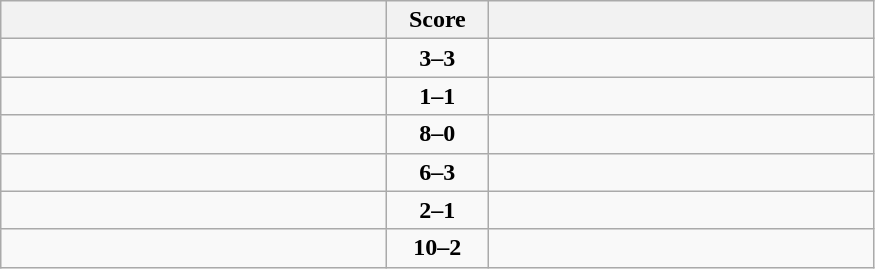<table class="wikitable" style="text-align: center; font-size:100% ">
<tr>
<th align="right" width="250"></th>
<th width="60">Score</th>
<th align="left" width="250"></th>
</tr>
<tr>
<td align=left></td>
<td align=center><strong>3–3</strong></td>
<td align=left></td>
</tr>
<tr>
<td align=left></td>
<td align=center><strong>1–1</strong></td>
<td align=left></td>
</tr>
<tr>
<td align=left><strong></strong></td>
<td align=center><strong>8–0</strong></td>
<td align=left></td>
</tr>
<tr>
<td align=left><strong></strong></td>
<td align=center><strong>6–3</strong></td>
<td align=left></td>
</tr>
<tr>
<td align=left><strong></strong></td>
<td align=center><strong>2–1</strong></td>
<td align=left></td>
</tr>
<tr>
<td align=left><strong></strong></td>
<td align=center><strong>10–2</strong></td>
<td align=left></td>
</tr>
</table>
